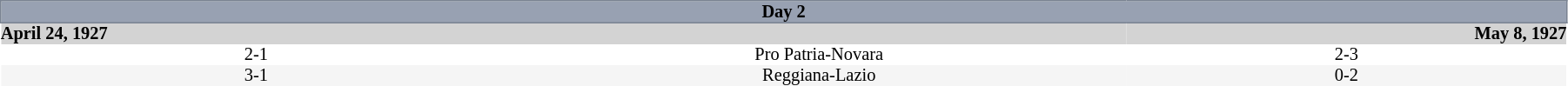<table border=0 cellspacing=0 cellpadding=0 style="font-size: 85%; border-collapse: collapse;" width=95%>
<tr>
<td colspan=5 bgcolor=#98A1B2 style="border:1px solid #7A8392;text-align:center;"><span><strong>Day 2</strong></span></td>
</tr>
<tr bgcolor="D3D3D3">
<th align=left>April 24, 1927</th>
<th></th>
<th align=right>May 8, 1927</th>
</tr>
<tr align=center bgcolor=#FFFFFF>
<td>2-1</td>
<td>Pro Patria-Novara</td>
<td>2-3</td>
</tr>
<tr align=center bgcolor=#F5F5F5>
<td>3-1</td>
<td>Reggiana-Lazio</td>
<td>0-2</td>
</tr>
</table>
